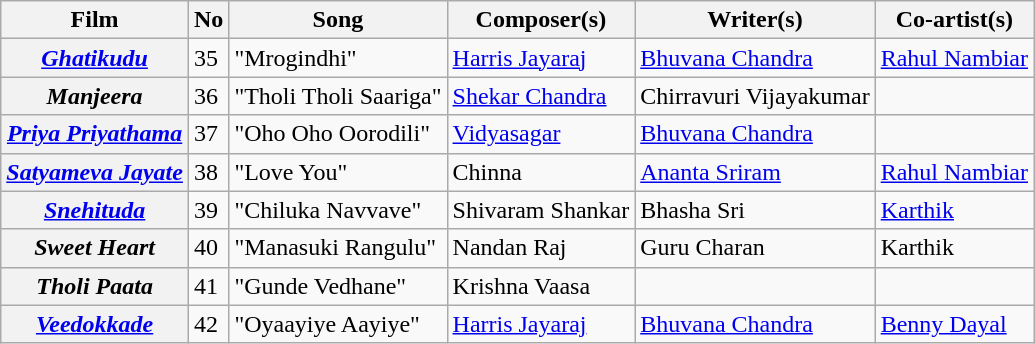<table class="wikitable sortable plainrowheaders">
<tr>
<th>Film</th>
<th>No</th>
<th>Song</th>
<th>Composer(s)</th>
<th>Writer(s)</th>
<th>Co-artist(s)</th>
</tr>
<tr>
<th><em><a href='#'>Ghatikudu</a></em></th>
<td>35</td>
<td>"Mrogindhi"</td>
<td><a href='#'>Harris Jayaraj</a></td>
<td><a href='#'>Bhuvana Chandra</a></td>
<td><a href='#'>Rahul Nambiar</a></td>
</tr>
<tr>
<th><em>Manjeera</em></th>
<td>36</td>
<td>"Tholi Tholi Saariga"</td>
<td><a href='#'>Shekar Chandra</a></td>
<td>Chirravuri Vijayakumar</td>
<td></td>
</tr>
<tr>
<th><a href='#'><em>Priya Priyathama</em></a></th>
<td>37</td>
<td>"Oho Oho Oorodili"</td>
<td><a href='#'>Vidyasagar</a></td>
<td><a href='#'>Bhuvana Chandra</a></td>
<td></td>
</tr>
<tr>
<th><a href='#'><em>Satyameva Jayate</em></a></th>
<td>38</td>
<td>"Love You"</td>
<td>Chinna</td>
<td><a href='#'>Ananta Sriram</a></td>
<td><a href='#'>Rahul Nambiar</a></td>
</tr>
<tr>
<th><a href='#'><em>Snehituda</em></a></th>
<td>39</td>
<td>"Chiluka Navvave"</td>
<td>Shivaram Shankar</td>
<td>Bhasha Sri</td>
<td><a href='#'>Karthik</a></td>
</tr>
<tr>
<th><em>Sweet Heart</em></th>
<td>40</td>
<td>"Manasuki Rangulu"</td>
<td>Nandan Raj</td>
<td>Guru Charan</td>
<td>Karthik</td>
</tr>
<tr>
<th><em>Tholi Paata</em></th>
<td>41</td>
<td>"Gunde Vedhane"</td>
<td>Krishna Vaasa</td>
<td></td>
<td></td>
</tr>
<tr>
<th><em><a href='#'>Veedokkade</a></em></th>
<td>42</td>
<td>"Oyaayiye Aayiye"</td>
<td><a href='#'>Harris Jayaraj</a></td>
<td><a href='#'>Bhuvana Chandra</a></td>
<td><a href='#'>Benny Dayal</a></td>
</tr>
</table>
